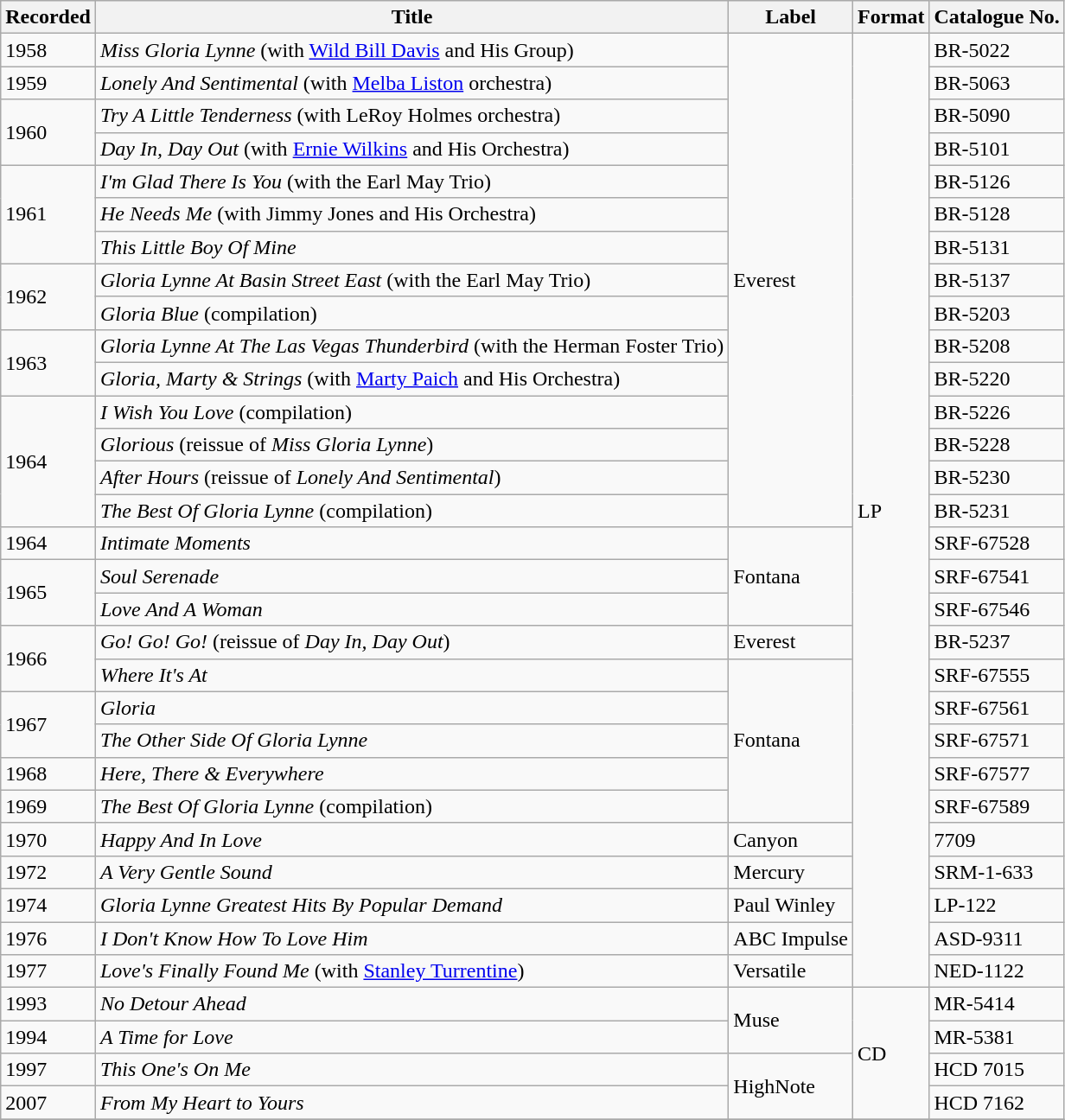<table class="wikitable">
<tr>
<th>Recorded</th>
<th>Title</th>
<th>Label</th>
<th>Format</th>
<th>Catalogue No.</th>
</tr>
<tr |->
<td>1958</td>
<td><em>Miss Gloria Lynne</em> (with <a href='#'>Wild Bill Davis</a> and His Group)</td>
<td rowspan = 15>Everest</td>
<td rowspan = 29>LP</td>
<td>BR-5022</td>
</tr>
<tr>
<td>1959</td>
<td><em>Lonely And Sentimental</em> (with <a href='#'>Melba Liston</a> orchestra)</td>
<td>BR-5063</td>
</tr>
<tr>
<td rowspan=2>1960</td>
<td><em>Try A Little Tenderness</em> (with LeRoy Holmes orchestra)</td>
<td>BR-5090</td>
</tr>
<tr>
<td><em>Day In, Day Out</em> (with <a href='#'>Ernie Wilkins</a> and His Orchestra)</td>
<td>BR-5101</td>
</tr>
<tr>
<td rowspan=3>1961</td>
<td><em>I'm Glad There Is You</em> (with the Earl May Trio)</td>
<td>BR-5126</td>
</tr>
<tr>
<td><em>He Needs Me</em> (with Jimmy Jones and His Orchestra)</td>
<td>BR-5128</td>
</tr>
<tr>
<td><em>This Little Boy Of Mine</em></td>
<td>BR-5131</td>
</tr>
<tr>
<td rowspan=2>1962</td>
<td><em>Gloria Lynne At Basin Street East</em> (with the Earl May Trio)</td>
<td>BR-5137</td>
</tr>
<tr>
<td><em>Gloria Blue</em> (compilation)</td>
<td>BR-5203</td>
</tr>
<tr>
<td rowspan=2>1963</td>
<td><em>Gloria Lynne At The Las Vegas Thunderbird</em> (with the Herman Foster Trio)</td>
<td>BR-5208</td>
</tr>
<tr>
<td><em>Gloria, Marty & Strings</em> (with <a href='#'>Marty Paich</a> and His Orchestra)</td>
<td>BR-5220</td>
</tr>
<tr>
<td rowspan=4>1964</td>
<td><em>I Wish You Love</em> (compilation)</td>
<td>BR-5226</td>
</tr>
<tr>
<td><em>Glorious</em> (reissue of <em>Miss Gloria Lynne</em>)</td>
<td>BR-5228</td>
</tr>
<tr>
<td><em>After Hours</em> (reissue of <em>Lonely And Sentimental</em>)</td>
<td>BR-5230</td>
</tr>
<tr>
<td><em>The Best Of Gloria Lynne</em> (compilation)</td>
<td>BR-5231</td>
</tr>
<tr>
<td>1964</td>
<td><em>Intimate Moments</em></td>
<td rowspan=3>Fontana</td>
<td>SRF-67528</td>
</tr>
<tr>
<td rowspan=2>1965</td>
<td><em>Soul Serenade</em></td>
<td>SRF-67541</td>
</tr>
<tr>
<td><em>Love And A Woman</em></td>
<td>SRF-67546</td>
</tr>
<tr>
<td rowspan=2>1966</td>
<td><em>Go! Go! Go!</em> (reissue of <em>Day In, Day Out</em>)</td>
<td>Everest</td>
<td>BR-5237</td>
</tr>
<tr>
<td><em>Where It's At</em></td>
<td rowspan=5>Fontana</td>
<td>SRF-67555</td>
</tr>
<tr>
<td rowspan=2>1967</td>
<td><em>Gloria</em></td>
<td>SRF-67561</td>
</tr>
<tr>
<td><em>The Other Side Of Gloria Lynne</em></td>
<td>SRF-67571</td>
</tr>
<tr>
<td>1968</td>
<td><em>Here, There & Everywhere</em></td>
<td>SRF-67577</td>
</tr>
<tr>
<td>1969</td>
<td><em>The Best Of Gloria Lynne</em> (compilation)</td>
<td>SRF-67589</td>
</tr>
<tr>
<td>1970</td>
<td><em>Happy And In Love</em></td>
<td>Canyon</td>
<td>7709</td>
</tr>
<tr>
<td>1972</td>
<td><em>A Very Gentle Sound</em></td>
<td>Mercury</td>
<td>SRM-1-633</td>
</tr>
<tr>
<td>1974</td>
<td><em>Gloria Lynne Greatest Hits By Popular Demand</em></td>
<td>Paul Winley</td>
<td>LP-122</td>
</tr>
<tr>
<td>1976</td>
<td><em>I Don't Know How To Love Him</em></td>
<td>ABC Impulse</td>
<td>ASD-9311</td>
</tr>
<tr>
<td>1977</td>
<td><em>Love's Finally Found Me</em> (with <a href='#'>Stanley Turrentine</a>)</td>
<td>Versatile</td>
<td>NED-1122</td>
</tr>
<tr>
<td>1993</td>
<td><em>No Detour Ahead</em></td>
<td rowspan=2>Muse</td>
<td rowspan=4>CD</td>
<td>MR-5414</td>
</tr>
<tr>
<td>1994</td>
<td><em>A Time for Love</em></td>
<td>MR-5381</td>
</tr>
<tr>
<td>1997</td>
<td><em>This One's On Me</em></td>
<td rowspan=2>HighNote</td>
<td>HCD 7015</td>
</tr>
<tr>
<td>2007</td>
<td><em>From My Heart to Yours</em></td>
<td>HCD 7162</td>
</tr>
<tr>
</tr>
</table>
